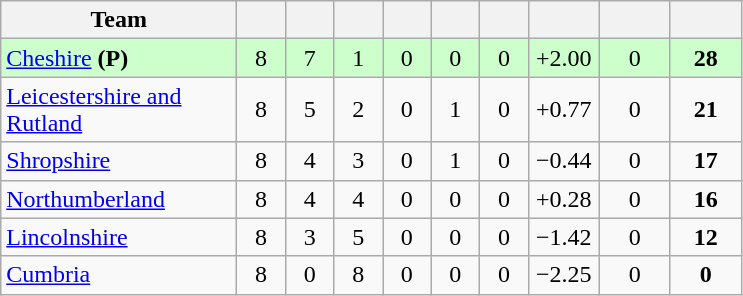<table class="wikitable" style="text-align:center">
<tr>
<th width="150">Team</th>
<th width="25"></th>
<th width="25"></th>
<th width="25"></th>
<th width="25"></th>
<th width="25"></th>
<th width="25"></th>
<th width="40"></th>
<th width="40"></th>
<th width="40"></th>
</tr>
<tr style="background:#cfc">
<td style="text-align:left"><a href='#'>Cheshire</a> <strong>(P)</strong></td>
<td>8</td>
<td>7</td>
<td>1</td>
<td>0</td>
<td>0</td>
<td>0</td>
<td>+2.00</td>
<td>0</td>
<td><strong>28</strong></td>
</tr>
<tr>
<td style="text-align:left"><a href='#'>Leicestershire and Rutland</a></td>
<td>8</td>
<td>5</td>
<td>2</td>
<td>0</td>
<td>1</td>
<td>0</td>
<td>+0.77</td>
<td>0</td>
<td><strong>21</strong></td>
</tr>
<tr>
<td style="text-align:left"><a href='#'>Shropshire</a></td>
<td>8</td>
<td>4</td>
<td>3</td>
<td>0</td>
<td>1</td>
<td>0</td>
<td>−0.44</td>
<td>0</td>
<td><strong>17</strong></td>
</tr>
<tr>
<td style="text-align:left"><a href='#'>Northumberland</a></td>
<td>8</td>
<td>4</td>
<td>4</td>
<td>0</td>
<td>0</td>
<td>0</td>
<td>+0.28</td>
<td>0</td>
<td><strong>16</strong></td>
</tr>
<tr>
<td style="text-align:left"><a href='#'>Lincolnshire</a></td>
<td>8</td>
<td>3</td>
<td>5</td>
<td>0</td>
<td>0</td>
<td>0</td>
<td>−1.42</td>
<td>0</td>
<td><strong>12</strong></td>
</tr>
<tr>
<td style="text-align:left"><a href='#'>Cumbria</a></td>
<td>8</td>
<td>0</td>
<td>8</td>
<td>0</td>
<td>0</td>
<td>0</td>
<td>−2.25</td>
<td>0</td>
<td><strong>0</strong></td>
</tr>
</table>
